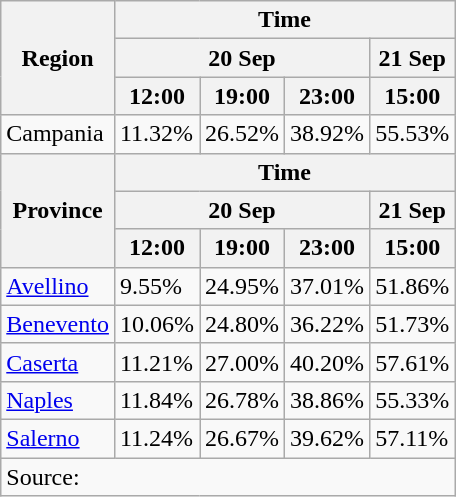<table class="wikitable" style=text-align:left>
<tr>
<th rowspan=3>Region</th>
<th colspan=4>Time</th>
</tr>
<tr>
<th colspan=3>20 Sep</th>
<th>21 Sep</th>
</tr>
<tr>
<th>12:00</th>
<th>19:00</th>
<th>23:00</th>
<th>15:00</th>
</tr>
<tr>
<td>Campania</td>
<td>11.32%</td>
<td>26.52%</td>
<td>38.92%</td>
<td>55.53%</td>
</tr>
<tr>
<th rowspan="3">Province</th>
<th colspan="4">Time</th>
</tr>
<tr>
<th colspan=3>20 Sep</th>
<th>21 Sep</th>
</tr>
<tr>
<th>12:00</th>
<th>19:00</th>
<th>23:00</th>
<th>15:00</th>
</tr>
<tr>
<td><a href='#'>Avellino</a></td>
<td>9.55%</td>
<td>24.95%</td>
<td>37.01%</td>
<td>51.86%</td>
</tr>
<tr>
<td><a href='#'>Benevento</a></td>
<td>10.06%</td>
<td>24.80%</td>
<td>36.22%</td>
<td>51.73%</td>
</tr>
<tr>
<td><a href='#'>Caserta</a></td>
<td>11.21%</td>
<td>27.00%</td>
<td>40.20%</td>
<td>57.61%</td>
</tr>
<tr>
<td><a href='#'>Naples</a></td>
<td>11.84%</td>
<td>26.78%</td>
<td>38.86%</td>
<td>55.33%</td>
</tr>
<tr>
<td><a href='#'>Salerno</a></td>
<td>11.24%</td>
<td>26.67%</td>
<td>39.62%</td>
<td>57.11%</td>
</tr>
<tr>
<td colspan=5>Source: </td>
</tr>
</table>
